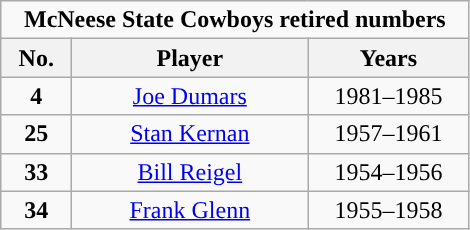<table class="wikitable sortable" style="text-align:center">
<tr>
<td colspan="5"><strong>McNeese State Cowboys retired numbers</strong></td>
</tr>
<tr>
<th width=40px>No.</th>
<th width=150px>Player</th>
<th width=100px>Years</th>
</tr>
<tr>
<td><strong>4</strong></td>
<td><a href='#'>Joe Dumars</a></td>
<td>1981–1985</td>
</tr>
<tr>
<td><strong>25</strong></td>
<td><a href='#'>Stan Kernan</a></td>
<td>1957–1961</td>
</tr>
<tr>
<td><strong>33</strong></td>
<td><a href='#'>Bill Reigel</a></td>
<td>1954–1956</td>
</tr>
<tr>
<td><strong>34</strong></td>
<td><a href='#'>Frank Glenn</a></td>
<td>1955–1958</td>
</tr>
</table>
